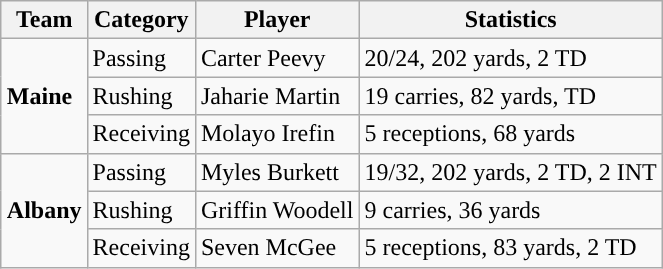<table class="wikitable" style="float: right;">
<tr>
<th>Team</th>
<th>Category</th>
<th>Player</th>
<th>Statistics</th>
</tr>
<tr>
<td rowspan=3><strong>Maine</strong></td>
<td>Passing</td>
<td>Carter Peevy</td>
<td>20/24, 202 yards, 2 TD</td>
</tr>
<tr>
<td>Rushing</td>
<td>Jaharie Martin</td>
<td>19 carries, 82 yards, TD</td>
</tr>
<tr>
<td>Receiving</td>
<td>Molayo Irefin</td>
<td>5 receptions, 68 yards</td>
</tr>
<tr>
<td rowspan=3><strong>Albany</strong></td>
<td>Passing</td>
<td>Myles Burkett</td>
<td>19/32, 202 yards, 2 TD, 2 INT</td>
</tr>
<tr>
<td>Rushing</td>
<td>Griffin Woodell</td>
<td>9 carries, 36 yards</td>
</tr>
<tr>
<td>Receiving</td>
<td>Seven McGee</td>
<td>5 receptions, 83 yards, 2 TD</td>
</tr>
</table>
